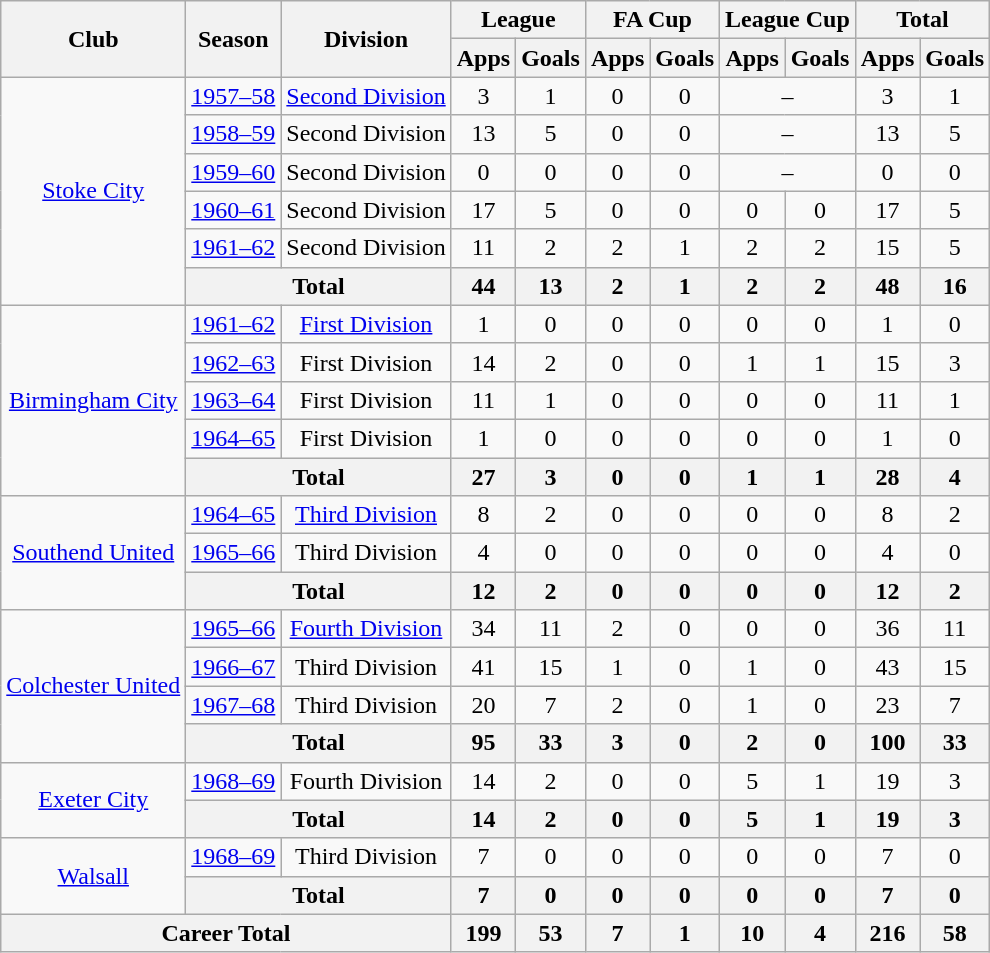<table class="wikitable" style="text-align: center;">
<tr>
<th rowspan="2">Club</th>
<th rowspan="2">Season</th>
<th rowspan="2">Division</th>
<th colspan="2">League</th>
<th colspan="2">FA Cup</th>
<th colspan="2">League Cup</th>
<th colspan="2">Total</th>
</tr>
<tr>
<th>Apps</th>
<th>Goals</th>
<th>Apps</th>
<th>Goals</th>
<th>Apps</th>
<th>Goals</th>
<th>Apps</th>
<th>Goals</th>
</tr>
<tr>
<td rowspan="6"><a href='#'>Stoke City</a></td>
<td><a href='#'>1957–58</a></td>
<td><a href='#'>Second Division</a></td>
<td>3</td>
<td>1</td>
<td>0</td>
<td>0</td>
<td colspan="2">–</td>
<td>3</td>
<td>1</td>
</tr>
<tr>
<td><a href='#'>1958–59</a></td>
<td>Second Division</td>
<td>13</td>
<td>5</td>
<td>0</td>
<td>0</td>
<td colspan="2">–</td>
<td>13</td>
<td>5</td>
</tr>
<tr>
<td><a href='#'>1959–60</a></td>
<td>Second Division</td>
<td>0</td>
<td>0</td>
<td>0</td>
<td>0</td>
<td colspan="2">–</td>
<td>0</td>
<td>0</td>
</tr>
<tr>
<td><a href='#'>1960–61</a></td>
<td>Second Division</td>
<td>17</td>
<td>5</td>
<td>0</td>
<td>0</td>
<td>0</td>
<td>0</td>
<td>17</td>
<td>5</td>
</tr>
<tr>
<td><a href='#'>1961–62</a></td>
<td>Second Division</td>
<td>11</td>
<td>2</td>
<td>2</td>
<td>1</td>
<td>2</td>
<td>2</td>
<td>15</td>
<td>5</td>
</tr>
<tr>
<th colspan="2">Total</th>
<th>44</th>
<th>13</th>
<th>2</th>
<th>1</th>
<th>2</th>
<th>2</th>
<th>48</th>
<th>16</th>
</tr>
<tr>
<td rowspan="5"><a href='#'>Birmingham City</a></td>
<td><a href='#'>1961–62</a></td>
<td><a href='#'>First Division</a></td>
<td>1</td>
<td>0</td>
<td>0</td>
<td>0</td>
<td>0</td>
<td>0</td>
<td>1</td>
<td>0</td>
</tr>
<tr>
<td><a href='#'>1962–63</a></td>
<td>First Division</td>
<td>14</td>
<td>2</td>
<td>0</td>
<td>0</td>
<td>1</td>
<td>1</td>
<td>15</td>
<td>3</td>
</tr>
<tr>
<td><a href='#'>1963–64</a></td>
<td>First Division</td>
<td>11</td>
<td>1</td>
<td>0</td>
<td>0</td>
<td>0</td>
<td>0</td>
<td>11</td>
<td>1</td>
</tr>
<tr>
<td><a href='#'>1964–65</a></td>
<td>First Division</td>
<td>1</td>
<td>0</td>
<td>0</td>
<td>0</td>
<td>0</td>
<td>0</td>
<td>1</td>
<td>0</td>
</tr>
<tr>
<th colspan="2">Total</th>
<th>27</th>
<th>3</th>
<th>0</th>
<th>0</th>
<th>1</th>
<th>1</th>
<th>28</th>
<th>4</th>
</tr>
<tr>
<td rowspan="3"><a href='#'>Southend United</a></td>
<td><a href='#'>1964–65</a></td>
<td><a href='#'>Third Division</a></td>
<td>8</td>
<td>2</td>
<td>0</td>
<td>0</td>
<td>0</td>
<td>0</td>
<td>8</td>
<td>2</td>
</tr>
<tr>
<td><a href='#'>1965–66</a></td>
<td>Third Division</td>
<td>4</td>
<td>0</td>
<td>0</td>
<td>0</td>
<td>0</td>
<td>0</td>
<td>4</td>
<td>0</td>
</tr>
<tr>
<th colspan="2">Total</th>
<th>12</th>
<th>2</th>
<th>0</th>
<th>0</th>
<th>0</th>
<th>0</th>
<th>12</th>
<th>2</th>
</tr>
<tr>
<td rowspan="4"><a href='#'>Colchester United</a></td>
<td><a href='#'>1965–66</a></td>
<td><a href='#'>Fourth Division</a></td>
<td>34</td>
<td>11</td>
<td>2</td>
<td>0</td>
<td>0</td>
<td>0</td>
<td>36</td>
<td>11</td>
</tr>
<tr>
<td><a href='#'>1966–67</a></td>
<td>Third Division</td>
<td>41</td>
<td>15</td>
<td>1</td>
<td>0</td>
<td>1</td>
<td>0</td>
<td>43</td>
<td>15</td>
</tr>
<tr>
<td><a href='#'>1967–68</a></td>
<td>Third Division</td>
<td>20</td>
<td>7</td>
<td>2</td>
<td>0</td>
<td>1</td>
<td>0</td>
<td>23</td>
<td>7</td>
</tr>
<tr>
<th colspan="2">Total</th>
<th>95</th>
<th>33</th>
<th>3</th>
<th>0</th>
<th>2</th>
<th>0</th>
<th>100</th>
<th>33</th>
</tr>
<tr>
<td rowspan="2"><a href='#'>Exeter City</a></td>
<td><a href='#'>1968–69</a></td>
<td>Fourth Division</td>
<td>14</td>
<td>2</td>
<td>0</td>
<td>0</td>
<td>5</td>
<td>1</td>
<td>19</td>
<td>3</td>
</tr>
<tr>
<th colspan="2">Total</th>
<th>14</th>
<th>2</th>
<th>0</th>
<th>0</th>
<th>5</th>
<th>1</th>
<th>19</th>
<th>3</th>
</tr>
<tr>
<td rowspan="2"><a href='#'>Walsall</a></td>
<td><a href='#'>1968–69</a></td>
<td>Third Division</td>
<td>7</td>
<td>0</td>
<td>0</td>
<td>0</td>
<td>0</td>
<td>0</td>
<td>7</td>
<td>0</td>
</tr>
<tr>
<th colspan="2">Total</th>
<th>7</th>
<th>0</th>
<th>0</th>
<th>0</th>
<th>0</th>
<th>0</th>
<th>7</th>
<th>0</th>
</tr>
<tr>
<th colspan="3">Career Total</th>
<th>199</th>
<th>53</th>
<th>7</th>
<th>1</th>
<th>10</th>
<th>4</th>
<th>216</th>
<th>58</th>
</tr>
</table>
